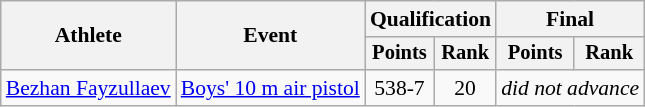<table class="wikitable" style="text-align:center; font-size:90%">
<tr>
<th rowspan="2">Athlete</th>
<th rowspan="2">Event</th>
<th colspan="2">Qualification</th>
<th colspan="2">Final</th>
</tr>
<tr style="font-size:95%">
<th>Points</th>
<th>Rank</th>
<th>Points</th>
<th>Rank</th>
</tr>
<tr>
<td align=left><a href='#'>Bezhan Fayzullaev</a></td>
<td align=left><a href='#'>Boys' 10 m air pistol</a></td>
<td>538-7</td>
<td>20</td>
<td colspan=2><em>did not advance</em></td>
</tr>
</table>
